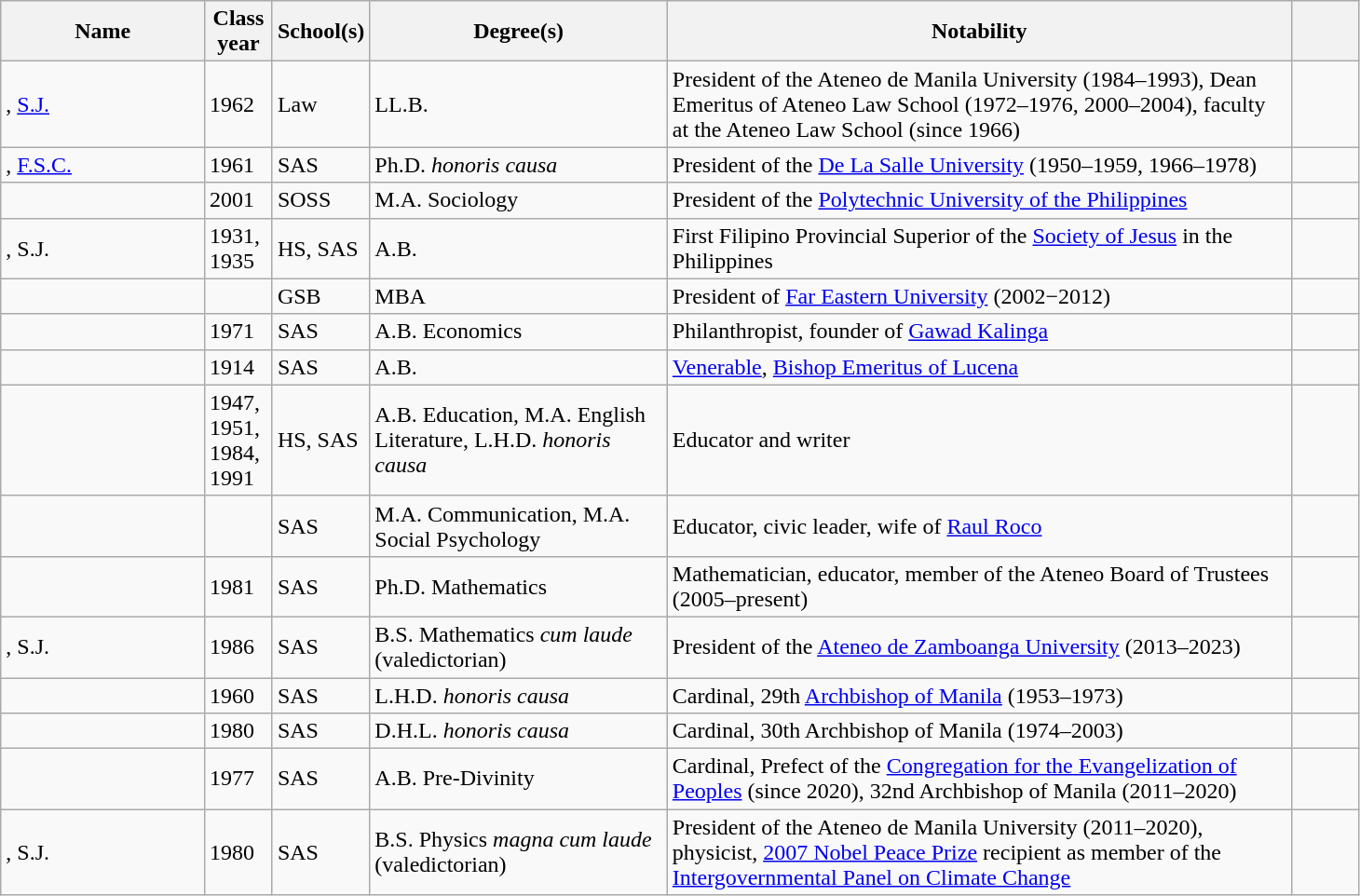<table class="wikitable sortable" style="width:77%">
<tr>
<th style="width:15%;">Name</th>
<th style="width:5%;">Class year</th>
<th style="width:5%;">School(s)</th>
<th>Degree(s)</th>
<th style="width:*;" class="unsortable">Notability</th>
<th style="width:5%;" class="unsortable"></th>
</tr>
<tr>
<td>, <a href='#'>S.J.</a></td>
<td>1962</td>
<td>Law</td>
<td>LL.B.</td>
<td>President of the Ateneo de Manila University (1984–1993), Dean Emeritus of Ateneo Law School (1972–1976, 2000–2004), faculty at the Ateneo Law School (since 1966)</td>
<td></td>
</tr>
<tr>
<td>, <a href='#'>F.S.C.</a></td>
<td>1961</td>
<td>SAS</td>
<td>Ph.D. <em>honoris causa</em></td>
<td>President of the <a href='#'>De La Salle University</a> (1950–1959, 1966–1978)</td>
<td></td>
</tr>
<tr>
<td></td>
<td>2001</td>
<td>SOSS</td>
<td>M.A. Sociology</td>
<td>President of the <a href='#'>Polytechnic University of the Philippines</a></td>
<td></td>
</tr>
<tr>
<td>, S.J.</td>
<td>1931, 1935</td>
<td>HS, SAS</td>
<td>A.B.</td>
<td>First Filipino Provincial Superior of the <a href='#'>Society of Jesus</a> in the Philippines</td>
<td></td>
</tr>
<tr>
<td></td>
<td></td>
<td>GSB</td>
<td>MBA</td>
<td>President of <a href='#'>Far Eastern University</a> (2002−2012)</td>
<td></td>
</tr>
<tr>
<td></td>
<td>1971</td>
<td>SAS</td>
<td>A.B. Economics</td>
<td>Philanthropist, founder of <a href='#'>Gawad Kalinga</a></td>
<td></td>
</tr>
<tr>
<td></td>
<td>1914</td>
<td>SAS</td>
<td>A.B.</td>
<td><a href='#'>Venerable</a>, <a href='#'>Bishop Emeritus of Lucena</a></td>
<td></td>
</tr>
<tr>
<td></td>
<td>1947, 1951, 1984, 1991</td>
<td>HS, SAS</td>
<td>A.B. Education, M.A. English Literature, L.H.D. <em>honoris causa</em></td>
<td>Educator and writer</td>
<td></td>
</tr>
<tr>
<td></td>
<td></td>
<td>SAS</td>
<td>M.A. Communication, M.A. Social Psychology</td>
<td>Educator, civic leader, wife of <a href='#'>Raul Roco</a></td>
<td></td>
</tr>
<tr>
<td></td>
<td>1981</td>
<td>SAS</td>
<td>Ph.D. Mathematics</td>
<td>Mathematician, educator, member of the Ateneo Board of Trustees (2005–present)</td>
<td></td>
</tr>
<tr>
<td>, S.J.</td>
<td>1986</td>
<td>SAS</td>
<td>B.S. Mathematics <em>cum laude</em> (valedictorian)</td>
<td>President of the <a href='#'>Ateneo de Zamboanga University</a> (2013–2023)</td>
<td></td>
</tr>
<tr>
<td></td>
<td>1960</td>
<td>SAS</td>
<td>L.H.D. <em>honoris causa</em></td>
<td>Cardinal, 29th <a href='#'>Archbishop of Manila</a> (1953–1973)</td>
<td></td>
</tr>
<tr>
<td></td>
<td>1980</td>
<td>SAS</td>
<td>D.H.L. <em>honoris causa</em></td>
<td>Cardinal, 30th Archbishop of Manila (1974–2003)</td>
<td></td>
</tr>
<tr>
<td></td>
<td>1977</td>
<td>SAS</td>
<td>A.B. Pre-Divinity</td>
<td>Cardinal, Prefect of the <a href='#'>Congregation for the Evangelization of Peoples</a> (since 2020), 32nd Archbishop of Manila (2011–2020)</td>
<td></td>
</tr>
<tr>
<td>, S.J.</td>
<td>1980</td>
<td>SAS</td>
<td>B.S. Physics <em>magna cum laude</em> (valedictorian)</td>
<td>President of the Ateneo de Manila University (2011–2020), physicist, <a href='#'>2007 Nobel Peace Prize</a> recipient as member of the <a href='#'>Intergovernmental Panel on Climate Change</a></td>
<td></td>
</tr>
</table>
